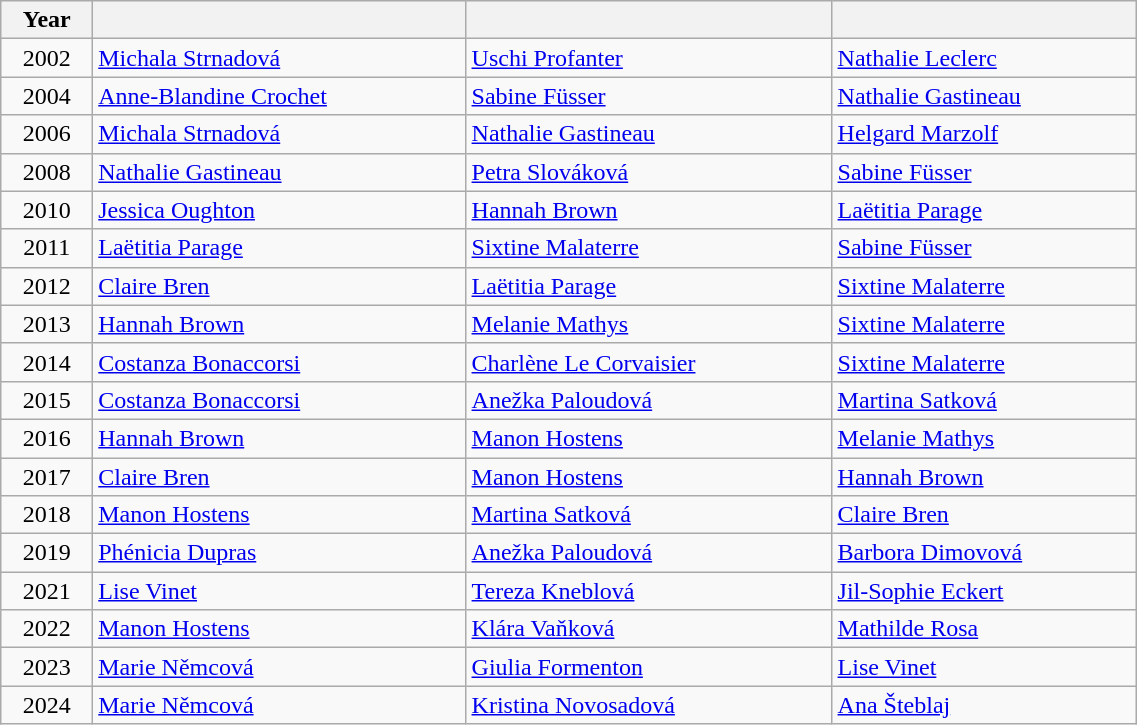<table class="wikitable" width=60% style="font-size:100%; text-align:left;">
<tr>
<th>Year</th>
<th></th>
<th></th>
<th></th>
</tr>
<tr>
<td align=center>2002</td>
<td> <a href='#'>Michala Strnadová</a></td>
<td> <a href='#'>Uschi Profanter</a></td>
<td> <a href='#'>Nathalie Leclerc</a></td>
</tr>
<tr>
<td align=center>2004</td>
<td> <a href='#'>Anne-Blandine Crochet</a></td>
<td> <a href='#'>Sabine Füsser</a></td>
<td> <a href='#'>Nathalie Gastineau</a></td>
</tr>
<tr>
<td align=center>2006</td>
<td> <a href='#'>Michala Strnadová</a></td>
<td> <a href='#'>Nathalie Gastineau</a></td>
<td> <a href='#'>Helgard Marzolf</a></td>
</tr>
<tr>
<td align=center>2008</td>
<td> <a href='#'>Nathalie Gastineau</a></td>
<td> <a href='#'>Petra Slováková</a></td>
<td> <a href='#'>Sabine Füsser</a></td>
</tr>
<tr>
<td align=center>2010</td>
<td> <a href='#'>Jessica Oughton</a></td>
<td> <a href='#'>Hannah Brown</a></td>
<td> <a href='#'>Laëtitia Parage</a></td>
</tr>
<tr>
<td align=center>2011</td>
<td> <a href='#'>Laëtitia Parage</a></td>
<td> <a href='#'>Sixtine Malaterre</a></td>
<td> <a href='#'>Sabine Füsser</a></td>
</tr>
<tr>
<td align=center>2012</td>
<td> <a href='#'>Claire Bren</a></td>
<td> <a href='#'>Laëtitia Parage</a></td>
<td> <a href='#'>Sixtine Malaterre</a></td>
</tr>
<tr>
<td align=center>2013</td>
<td> <a href='#'>Hannah Brown</a></td>
<td> <a href='#'>Melanie Mathys</a></td>
<td> <a href='#'>Sixtine Malaterre</a></td>
</tr>
<tr>
<td align=center>2014</td>
<td> <a href='#'>Costanza Bonaccorsi</a></td>
<td> <a href='#'>Charlène Le Corvaisier</a></td>
<td> <a href='#'>Sixtine Malaterre</a></td>
</tr>
<tr>
<td align=center>2015</td>
<td> <a href='#'>Costanza Bonaccorsi</a></td>
<td> <a href='#'>Anežka Paloudová</a></td>
<td> <a href='#'>Martina Satková</a></td>
</tr>
<tr>
<td align=center>2016</td>
<td> <a href='#'>Hannah Brown</a></td>
<td> <a href='#'>Manon Hostens</a></td>
<td> <a href='#'>Melanie Mathys</a></td>
</tr>
<tr>
<td align=center>2017</td>
<td> <a href='#'>Claire Bren</a></td>
<td> <a href='#'>Manon Hostens</a></td>
<td> <a href='#'>Hannah Brown</a></td>
</tr>
<tr>
<td align=center>2018</td>
<td> <a href='#'>Manon Hostens</a></td>
<td> <a href='#'>Martina Satková</a></td>
<td> <a href='#'>Claire Bren</a></td>
</tr>
<tr>
<td align=center>2019</td>
<td> <a href='#'>Phénicia Dupras</a></td>
<td> <a href='#'>Anežka Paloudová</a></td>
<td> <a href='#'>Barbora Dimovová</a></td>
</tr>
<tr>
<td align=center>2021</td>
<td> <a href='#'>Lise Vinet</a></td>
<td> <a href='#'>Tereza Kneblová</a></td>
<td> <a href='#'>Jil-Sophie Eckert</a></td>
</tr>
<tr>
<td align=center>2022</td>
<td> <a href='#'>Manon Hostens</a></td>
<td> <a href='#'>Klára Vaňková</a></td>
<td> <a href='#'>Mathilde Rosa</a></td>
</tr>
<tr>
<td align=center>2023</td>
<td> <a href='#'>Marie Němcová</a></td>
<td> <a href='#'>Giulia Formenton</a></td>
<td> <a href='#'>Lise Vinet</a></td>
</tr>
<tr>
<td align=center>2024</td>
<td> <a href='#'>Marie Němcová</a></td>
<td> <a href='#'>Kristina Novosadová</a></td>
<td> <a href='#'>Ana Šteblaj</a></td>
</tr>
</table>
